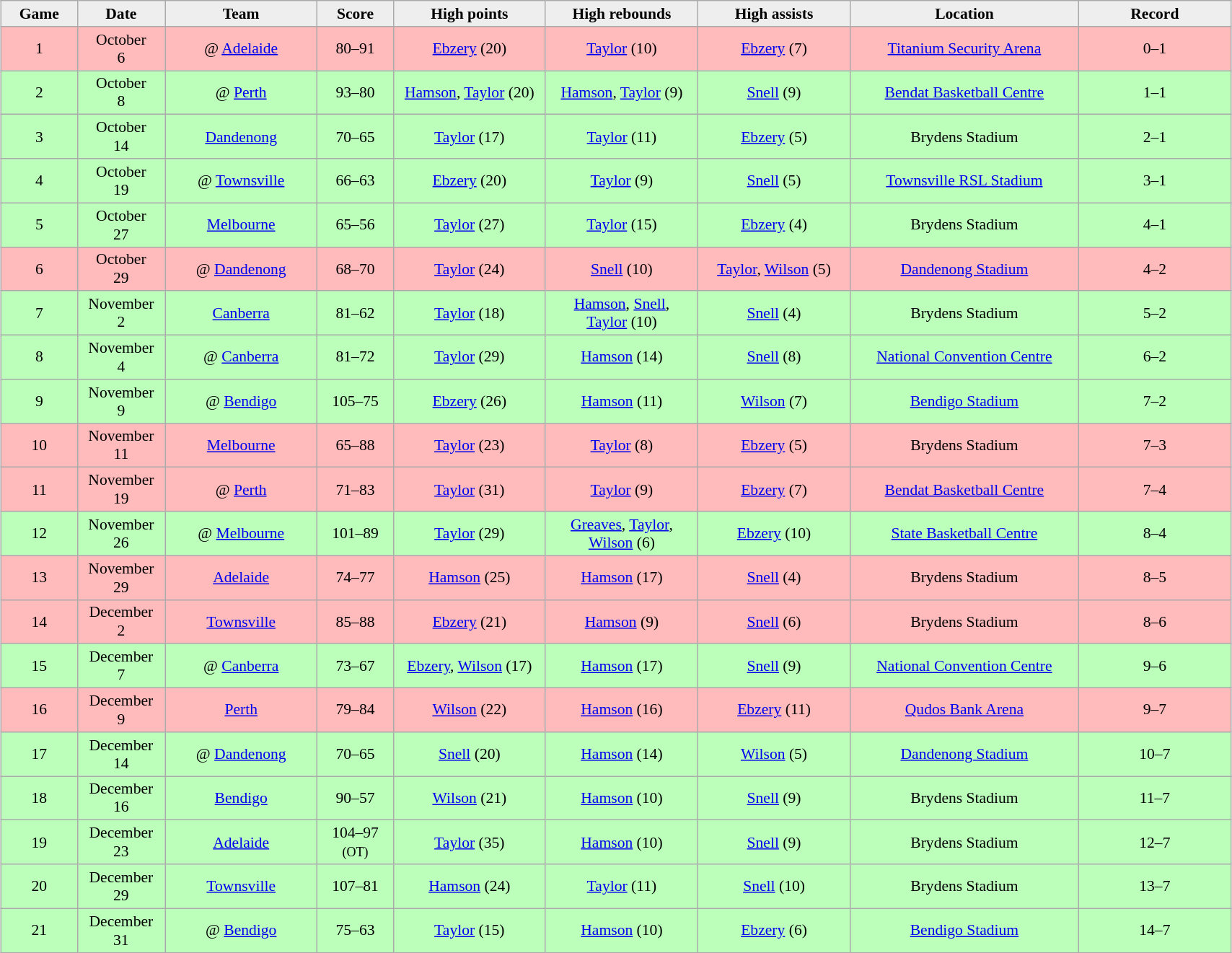<table class="wikitable" style="font-size:90%; text-align: center; width: 90%; margin:1em auto;">
<tr>
<th style="background:#eee; width: 5%;">Game</th>
<th style="background:#eee; width: 5%;">Date</th>
<th style="background:#eee; width: 10%;">Team</th>
<th style="background:#eee; width: 5%;">Score</th>
<th style="background:#eee; width: 10%;">High points</th>
<th style="background:#eee; width: 10%;">High rebounds</th>
<th style="background:#eee; width: 10%;">High assists</th>
<th style="background:#eee; width: 15%;">Location</th>
<th style="background:#eee; width: 10%;">Record</th>
</tr>
<tr style= "background:#fbb;">
<td>1</td>
<td>October <br> 6</td>
<td>@ <a href='#'>Adelaide</a></td>
<td>80–91</td>
<td><a href='#'>Ebzery</a> (20)</td>
<td><a href='#'>Taylor</a> (10)</td>
<td><a href='#'>Ebzery</a> (7)</td>
<td><a href='#'>Titanium Security Arena</a></td>
<td>0–1</td>
</tr>
<tr style= "background:#bfb;">
<td>2</td>
<td>October <br> 8</td>
<td>@ <a href='#'>Perth</a></td>
<td>93–80</td>
<td><a href='#'>Hamson</a>, <a href='#'>Taylor</a> (20)</td>
<td><a href='#'>Hamson</a>, <a href='#'>Taylor</a> (9)</td>
<td><a href='#'>Snell</a> (9)</td>
<td><a href='#'>Bendat Basketball Centre</a></td>
<td>1–1</td>
</tr>
<tr style= "background:#bfb;">
<td>3</td>
<td>October <br> 14</td>
<td><a href='#'>Dandenong</a></td>
<td>70–65</td>
<td><a href='#'>Taylor</a> (17)</td>
<td><a href='#'>Taylor</a> (11)</td>
<td><a href='#'>Ebzery</a> (5)</td>
<td>Brydens Stadium</td>
<td>2–1</td>
</tr>
<tr style= "background:#bfb;">
<td>4</td>
<td>October <br> 19</td>
<td>@ <a href='#'>Townsville</a></td>
<td>66–63</td>
<td><a href='#'>Ebzery</a> (20)</td>
<td><a href='#'>Taylor</a> (9)</td>
<td><a href='#'>Snell</a> (5)</td>
<td><a href='#'>Townsville RSL Stadium</a></td>
<td>3–1</td>
</tr>
<tr style= "background:#bfb;">
<td>5</td>
<td>October <br> 27</td>
<td><a href='#'>Melbourne</a></td>
<td>65–56</td>
<td><a href='#'>Taylor</a> (27)</td>
<td><a href='#'>Taylor</a> (15)</td>
<td><a href='#'>Ebzery</a> (4)</td>
<td>Brydens Stadium</td>
<td>4–1</td>
</tr>
<tr style= "background:#fbb;">
<td>6</td>
<td>October <br> 29</td>
<td>@ <a href='#'>Dandenong</a></td>
<td>68–70</td>
<td><a href='#'>Taylor</a> (24)</td>
<td><a href='#'>Snell</a> (10)</td>
<td><a href='#'>Taylor</a>, <a href='#'>Wilson</a> (5)</td>
<td><a href='#'>Dandenong Stadium</a></td>
<td>4–2</td>
</tr>
<tr style= "background:#bfb;">
<td>7</td>
<td>November <br> 2</td>
<td><a href='#'>Canberra</a></td>
<td>81–62</td>
<td><a href='#'>Taylor</a> (18)</td>
<td><a href='#'>Hamson</a>, <a href='#'>Snell</a>,<br> <a href='#'>Taylor</a> (10)</td>
<td><a href='#'>Snell</a> (4)</td>
<td>Brydens Stadium</td>
<td>5–2</td>
</tr>
<tr style= "background:#bfb;">
<td>8</td>
<td>November <br> 4</td>
<td>@ <a href='#'>Canberra</a></td>
<td>81–72</td>
<td><a href='#'>Taylor</a> (29)</td>
<td><a href='#'>Hamson</a> (14)</td>
<td><a href='#'>Snell</a> (8)</td>
<td><a href='#'>National Convention Centre</a></td>
<td>6–2</td>
</tr>
<tr style= "background:#bfb;">
<td>9</td>
<td>November <br> 9</td>
<td>@ <a href='#'>Bendigo</a></td>
<td>105–75</td>
<td><a href='#'>Ebzery</a> (26)</td>
<td><a href='#'>Hamson</a> (11)</td>
<td><a href='#'>Wilson</a> (7)</td>
<td><a href='#'>Bendigo Stadium</a></td>
<td>7–2</td>
</tr>
<tr style= "background:#fbb;">
<td>10</td>
<td>November <br> 11</td>
<td><a href='#'>Melbourne</a></td>
<td>65–88</td>
<td><a href='#'>Taylor</a> (23)</td>
<td><a href='#'>Taylor</a> (8)</td>
<td><a href='#'>Ebzery</a> (5)</td>
<td>Brydens Stadium</td>
<td>7–3</td>
</tr>
<tr style= "background:#fbb;">
<td>11</td>
<td>November <br> 19</td>
<td>@ <a href='#'>Perth</a></td>
<td>71–83</td>
<td><a href='#'>Taylor</a> (31)</td>
<td><a href='#'>Taylor</a> (9)</td>
<td><a href='#'>Ebzery</a> (7)</td>
<td><a href='#'>Bendat Basketball Centre</a></td>
<td>7–4</td>
</tr>
<tr style= "background:#bfb;">
<td>12</td>
<td>November <br> 26</td>
<td>@ <a href='#'>Melbourne</a></td>
<td>101–89</td>
<td><a href='#'>Taylor</a> (29)</td>
<td><a href='#'>Greaves</a>, <a href='#'>Taylor</a>, <a href='#'>Wilson</a> (6)</td>
<td><a href='#'>Ebzery</a> (10)</td>
<td><a href='#'>State Basketball Centre</a></td>
<td>8–4</td>
</tr>
<tr style= "background:#fbb;">
<td>13</td>
<td>November <br> 29</td>
<td><a href='#'>Adelaide</a></td>
<td>74–77</td>
<td><a href='#'>Hamson</a> (25)</td>
<td><a href='#'>Hamson</a> (17)</td>
<td><a href='#'>Snell</a> (4)</td>
<td>Brydens Stadium</td>
<td>8–5</td>
</tr>
<tr style= "background:#fbb;">
<td>14</td>
<td>December <br> 2</td>
<td><a href='#'>Townsville</a></td>
<td>85–88</td>
<td><a href='#'>Ebzery</a> (21)</td>
<td><a href='#'>Hamson</a> (9)</td>
<td><a href='#'>Snell</a> (6)</td>
<td>Brydens Stadium</td>
<td>8–6</td>
</tr>
<tr style= "background:#bfb;">
<td>15</td>
<td>December <br> 7</td>
<td>@ <a href='#'>Canberra</a></td>
<td>73–67</td>
<td><a href='#'>Ebzery</a>, <a href='#'>Wilson</a> (17)</td>
<td><a href='#'>Hamson</a> (17)</td>
<td><a href='#'>Snell</a> (9)</td>
<td><a href='#'>National Convention Centre</a></td>
<td>9–6</td>
</tr>
<tr style= "background:#fbb;">
<td>16</td>
<td>December <br> 9</td>
<td><a href='#'>Perth</a></td>
<td>79–84</td>
<td><a href='#'>Wilson</a> (22)</td>
<td><a href='#'>Hamson</a> (16)</td>
<td><a href='#'>Ebzery</a> (11)</td>
<td><a href='#'>Qudos Bank Arena</a></td>
<td>9–7</td>
</tr>
<tr style= "background:#bfb;">
<td>17</td>
<td>December <br> 14</td>
<td>@ <a href='#'>Dandenong</a></td>
<td>70–65</td>
<td><a href='#'>Snell</a> (20)</td>
<td><a href='#'>Hamson</a> (14)</td>
<td><a href='#'>Wilson</a> (5)</td>
<td><a href='#'>Dandenong Stadium</a></td>
<td>10–7</td>
</tr>
<tr style= "background:#bfb;">
<td>18</td>
<td>December <br> 16</td>
<td><a href='#'>Bendigo</a></td>
<td>90–57</td>
<td><a href='#'>Wilson</a> (21)</td>
<td><a href='#'>Hamson</a> (10)</td>
<td><a href='#'>Snell</a> (9)</td>
<td>Brydens Stadium</td>
<td>11–7</td>
</tr>
<tr style= "background:#bfb;">
<td>19</td>
<td>December <br> 23</td>
<td><a href='#'>Adelaide</a></td>
<td>104–97 <br> <small> (OT) </small></td>
<td><a href='#'>Taylor</a> (35)</td>
<td><a href='#'>Hamson</a> (10)</td>
<td><a href='#'>Snell</a> (9)</td>
<td>Brydens Stadium</td>
<td>12–7</td>
</tr>
<tr style= "background:#bfb;">
<td>20</td>
<td>December <br> 29</td>
<td><a href='#'>Townsville</a></td>
<td>107–81</td>
<td><a href='#'>Hamson</a> (24)</td>
<td><a href='#'>Taylor</a> (11)</td>
<td><a href='#'>Snell</a> (10)</td>
<td>Brydens Stadium</td>
<td>13–7</td>
</tr>
<tr style= "background:#bfb;">
<td>21</td>
<td>December <br> 31</td>
<td>@ <a href='#'>Bendigo</a></td>
<td>75–63</td>
<td><a href='#'>Taylor</a> (15)</td>
<td><a href='#'>Hamson</a> (10)</td>
<td><a href='#'>Ebzery</a> (6)</td>
<td><a href='#'>Bendigo Stadium</a></td>
<td>14–7</td>
</tr>
</table>
